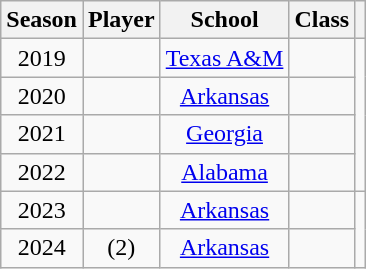<table class="wikitable sortable" style="text-align: center;">
<tr>
<th>Season</th>
<th>Player</th>
<th>School</th>
<th>Class</th>
<th class="unsortable"></th>
</tr>
<tr>
<td>2019</td>
<td></td>
<td><a href='#'>Texas A&M</a></td>
<td></td>
<td rowspan=4></td>
</tr>
<tr>
<td>2020</td>
<td></td>
<td><a href='#'>Arkansas</a></td>
<td></td>
</tr>
<tr>
<td>2021</td>
<td></td>
<td><a href='#'>Georgia</a></td>
<td></td>
</tr>
<tr>
<td>2022</td>
<td></td>
<td><a href='#'>Alabama</a></td>
<td></td>
</tr>
<tr>
<td>2023</td>
<td></td>
<td><a href='#'>Arkansas</a></td>
<td></td>
<td rowspan=2></td>
</tr>
<tr>
<td>2024</td>
<td> (2)</td>
<td><a href='#'>Arkansas</a></td>
<td></td>
</tr>
</table>
